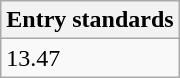<table class="wikitable" border="1" align="upright">
<tr>
<th>Entry standards</th>
</tr>
<tr>
<td>13.47</td>
</tr>
</table>
